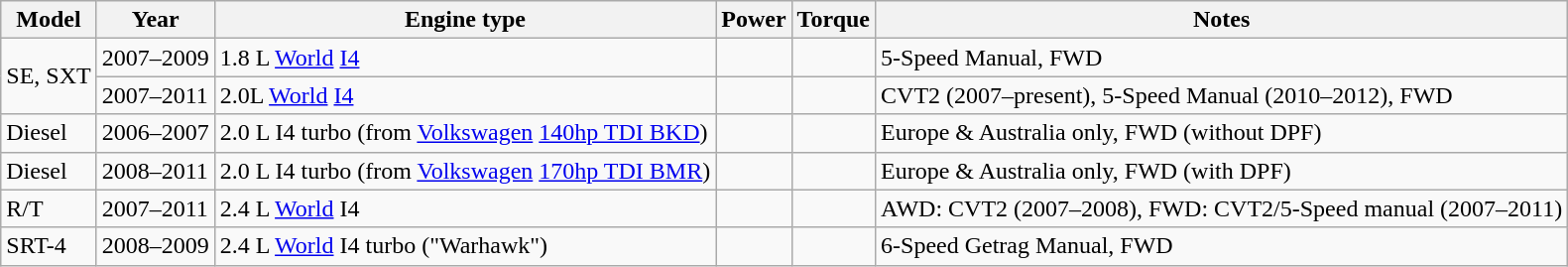<table class=wikitable>
<tr>
<th>Model</th>
<th>Year</th>
<th>Engine type</th>
<th>Power</th>
<th>Torque</th>
<th>Notes</th>
</tr>
<tr>
<td rowspan=2>SE, SXT</td>
<td>2007–2009</td>
<td>1.8 L <a href='#'>World</a> <a href='#'>I4</a></td>
<td></td>
<td></td>
<td>5-Speed Manual, FWD</td>
</tr>
<tr>
<td>2007–2011</td>
<td>2.0L <a href='#'>World</a> <a href='#'>I4</a></td>
<td></td>
<td></td>
<td>CVT2 (2007–present), 5-Speed Manual (2010–2012), FWD</td>
</tr>
<tr>
<td>Diesel</td>
<td>2006–2007</td>
<td>2.0 L I4 turbo (from <a href='#'>Volkswagen</a> <a href='#'>140hp TDI BKD</a>)</td>
<td></td>
<td></td>
<td>Europe & Australia only, FWD (without DPF)</td>
</tr>
<tr>
<td>Diesel</td>
<td>2008–2011</td>
<td>2.0 L I4 turbo (from <a href='#'>Volkswagen</a> <a href='#'>170hp TDI BMR</a>)</td>
<td></td>
<td></td>
<td>Europe & Australia only, FWD (with DPF)</td>
</tr>
<tr>
<td>R/T</td>
<td>2007–2011</td>
<td>2.4 L <a href='#'>World</a> I4</td>
<td></td>
<td></td>
<td>AWD: CVT2 (2007–2008), FWD: CVT2/5-Speed manual (2007–2011)</td>
</tr>
<tr>
<td>SRT-4</td>
<td>2008–2009</td>
<td>2.4 L <a href='#'>World</a> I4 turbo ("Warhawk")</td>
<td></td>
<td></td>
<td>6-Speed Getrag Manual, FWD</td>
</tr>
</table>
